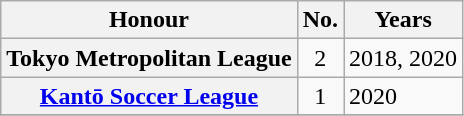<table class="wikitable plainrowheaders">
<tr>
<th scope=col>Honour</th>
<th scope=col>No.</th>
<th scope=col>Years</th>
</tr>
<tr>
<th scope=row>Tokyo Metropolitan League</th>
<td align="center">2</td>
<td>2018, 2020</td>
</tr>
<tr>
<th scope=row><a href='#'>Kantō Soccer League</a></th>
<td align="center">1</td>
<td>2020</td>
</tr>
<tr>
</tr>
</table>
